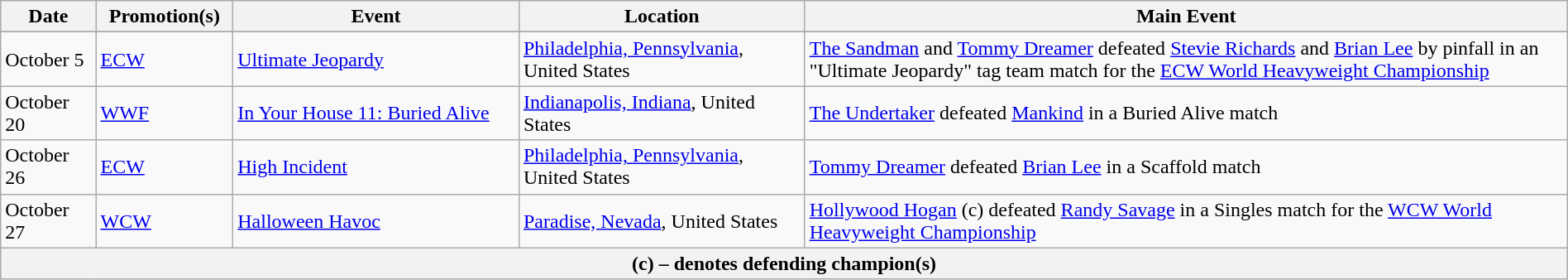<table class="wikitable" style="width:100%;">
<tr>
<th width="5%">Date</th>
<th width="5%">Promotion(s)</th>
<th style="width:15%;">Event</th>
<th style="width:15%;">Location</th>
<th style="width:40%;">Main Event</th>
</tr>
<tr style="width:20%;" |Notes>
</tr>
<tr>
<td>October 5</td>
<td><a href='#'>ECW</a></td>
<td><a href='#'>Ultimate Jeopardy</a></td>
<td><a href='#'>Philadelphia, Pennsylvania</a>, United States</td>
<td><a href='#'>The Sandman</a> and <a href='#'>Tommy Dreamer</a> defeated <a href='#'>Stevie Richards</a> and <a href='#'>Brian Lee</a> by pinfall in an "Ultimate Jeopardy" tag team match for the <a href='#'>ECW World Heavyweight Championship</a></td>
</tr>
<tr>
<td>October 20</td>
<td><a href='#'>WWF</a></td>
<td><a href='#'>In Your House 11: Buried Alive</a></td>
<td><a href='#'>Indianapolis, Indiana</a>, United States</td>
<td><a href='#'>The Undertaker</a> defeated <a href='#'>Mankind</a> in a Buried Alive match</td>
</tr>
<tr>
<td>October 26</td>
<td><a href='#'>ECW</a></td>
<td><a href='#'>High Incident</a></td>
<td><a href='#'>Philadelphia, Pennsylvania</a>, United States</td>
<td><a href='#'>Tommy Dreamer</a> defeated <a href='#'>Brian Lee</a> in a Scaffold match</td>
</tr>
<tr>
<td>October 27</td>
<td><a href='#'>WCW</a></td>
<td><a href='#'>Halloween Havoc</a></td>
<td><a href='#'>Paradise, Nevada</a>, United States</td>
<td><a href='#'>Hollywood Hogan</a> (c) defeated <a href='#'>Randy Savage</a> in a Singles match for the <a href='#'>WCW World Heavyweight Championship</a></td>
</tr>
<tr>
<th colspan="6">(c) – denotes defending champion(s)</th>
</tr>
</table>
